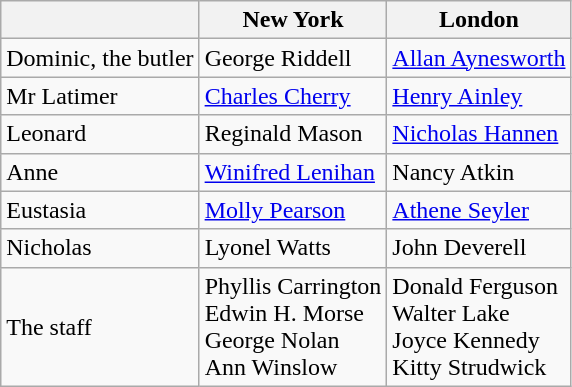<table class="wikitable plainrowheaders" style="text-align: left; margin-right: 0;">
<tr>
<th scope="col"></th>
<th scope="col">New York</th>
<th scope="col">London</th>
</tr>
<tr>
<td>Dominic, the butler</td>
<td>George Riddell</td>
<td><a href='#'>Allan Aynesworth</a></td>
</tr>
<tr>
<td>Mr Latimer</td>
<td><a href='#'>Charles Cherry</a></td>
<td><a href='#'>Henry Ainley</a></td>
</tr>
<tr>
<td>Leonard</td>
<td>Reginald Mason</td>
<td><a href='#'>Nicholas Hannen</a></td>
</tr>
<tr>
<td>Anne</td>
<td><a href='#'>Winifred Lenihan</a></td>
<td>Nancy Atkin</td>
</tr>
<tr>
<td>Eustasia</td>
<td><a href='#'>Molly Pearson</a></td>
<td><a href='#'>Athene Seyler</a></td>
</tr>
<tr>
<td>Nicholas</td>
<td>Lyonel Watts</td>
<td>John Deverell</td>
</tr>
<tr>
<td>The staff</td>
<td>Phyllis Carrington<br>Edwin H. Morse<br>George Nolan<br>Ann Winslow</td>
<td>Donald Ferguson<br>Walter Lake<br>Joyce Kennedy<br>Kitty Strudwick</td>
</tr>
</table>
